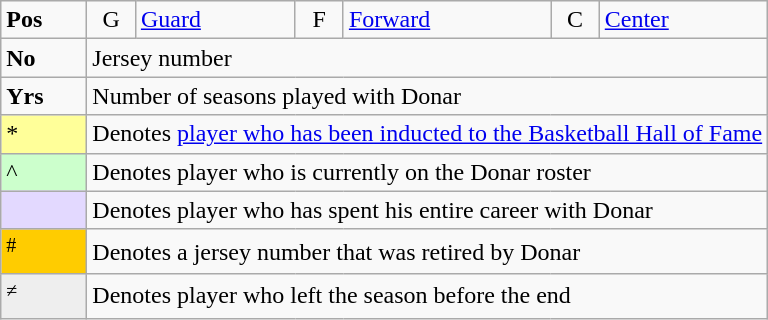<table class="wikitable">
<tr>
<td width="50px"><strong>Pos</strong></td>
<td align="center" width="25px">G</td>
<td><a href='#'>Guard</a></td>
<td align="center" width="25px">F</td>
<td><a href='#'>Forward</a></td>
<td align="center" width="25px">C</td>
<td><a href='#'>Center</a></td>
</tr>
<tr>
<td><strong>No</strong></td>
<td colspan="6">Jersey number</td>
</tr>
<tr>
<td><strong>Yrs</strong></td>
<td colspan="6">Number of seasons played with Donar</td>
</tr>
<tr>
<td style="background-color:#FFFF99">*</td>
<td colspan="6">Denotes <a href='#'>player who has been inducted to the Basketball Hall of Fame</a></td>
</tr>
<tr>
<td style="background-color:#CCFFCC">^</td>
<td colspan="6">Denotes player who is currently on the Donar roster</td>
</tr>
<tr>
<td style="background-color:#E3D9FF"></td>
<td colspan="6">Denotes player who has spent his entire career with Donar</td>
</tr>
<tr>
<td style="background-color:#FFCC00"><sup>#</sup></td>
<td colspan="6">Denotes a jersey number that was retired by Donar</td>
</tr>
<tr>
<td style="background-color:#eee"><sup>≠</sup></td>
<td colspan="6">Denotes player who left the season before the end</td>
</tr>
</table>
